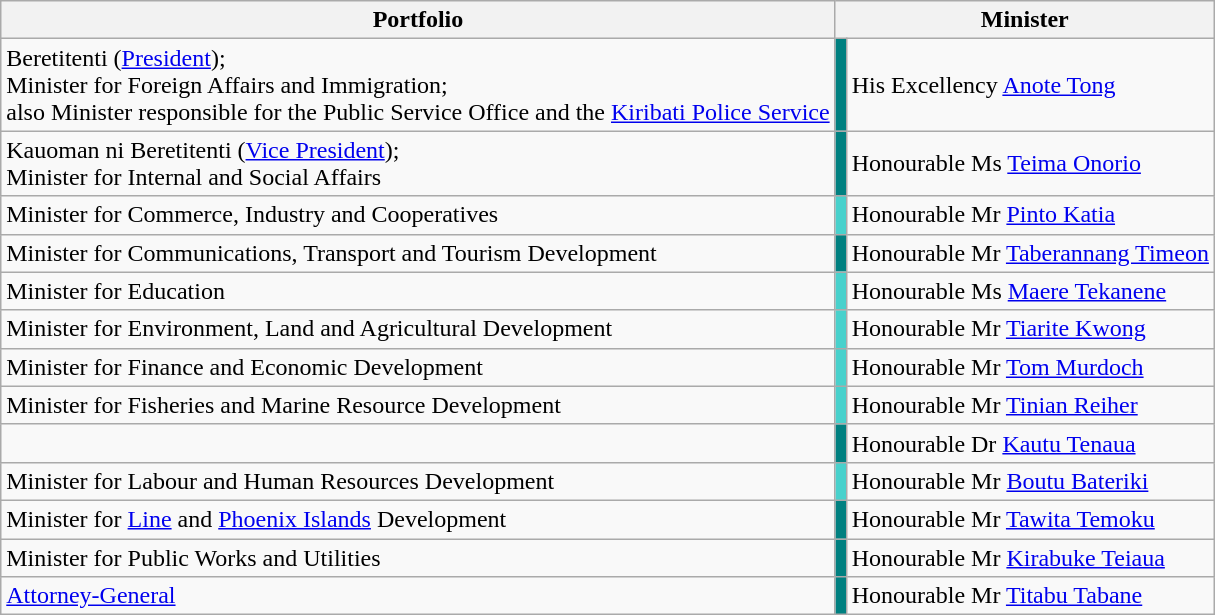<table class="wikitable">
<tr>
<th>Portfolio</th>
<th colspan=2>Minister</th>
</tr>
<tr>
<td>Beretitenti (<a href='#'>President</a>);<br>Minister for Foreign Affairs and Immigration;<br>also Minister responsible for the Public Service Office and the <a href='#'>Kiribati Police Service</a></td>
<td style="background:#008080"></td>
<td>His Excellency <a href='#'>Anote Tong</a></td>
</tr>
<tr>
<td>Kauoman ni Beretitenti (<a href='#'>Vice President</a>);<br> Minister for Internal and Social Affairs</td>
<td style="background:#008080"></td>
<td>Honourable Ms <a href='#'>Teima Onorio</a></td>
</tr>
<tr>
<td>Minister for Commerce, Industry and Cooperatives</td>
<td style="background:#48D1CC"></td>
<td>Honourable Mr <a href='#'>Pinto Katia</a></td>
</tr>
<tr>
<td>Minister for Communications, Transport and Tourism Development</td>
<td style="background:#008080"></td>
<td>Honourable Mr <a href='#'>Taberannang Timeon</a></td>
</tr>
<tr>
<td>Minister for Education</td>
<td style="background:#48D1CC"></td>
<td>Honourable Ms <a href='#'>Maere Tekanene</a></td>
</tr>
<tr>
<td>Minister for Environment, Land and Agricultural Development</td>
<td style="background:#48D1CC"></td>
<td>Honourable Mr <a href='#'>Tiarite Kwong</a></td>
</tr>
<tr>
<td>Minister for Finance and Economic Development</td>
<td style="background:#48D1CC"></td>
<td>Honourable Mr <a href='#'>Tom Murdoch</a></td>
</tr>
<tr>
<td>Minister for Fisheries and Marine Resource Development</td>
<td style="background:#48D1CC"></td>
<td>Honourable Mr <a href='#'>Tinian Reiher</a></td>
</tr>
<tr>
<td></td>
<td style="background:#008080"></td>
<td>Honourable Dr <a href='#'>Kautu Tenaua</a></td>
</tr>
<tr>
<td>Minister for Labour and Human Resources Development</td>
<td style="background:#48D1CC"></td>
<td>Honourable Mr <a href='#'>Boutu Bateriki</a></td>
</tr>
<tr>
<td>Minister for <a href='#'>Line</a> and <a href='#'>Phoenix Islands</a> Development</td>
<td style="background:#008080"></td>
<td>Honourable Mr <a href='#'>Tawita Temoku</a></td>
</tr>
<tr>
<td>Minister for Public Works and Utilities</td>
<td style="background:#008080"></td>
<td>Honourable Mr <a href='#'>Kirabuke Teiaua</a></td>
</tr>
<tr>
<td><a href='#'>Attorney-General</a></td>
<td style="background:#008080"></td>
<td>Honourable Mr <a href='#'>Titabu Tabane</a></td>
</tr>
</table>
